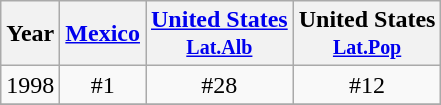<table class="wikitable">
<tr>
<th>Year</th>
<th><a href='#'>Mexico</a></th>
<th><a href='#'>United States</a><br><small><a href='#'>Lat.Alb</a></small></th>
<th>United States<br><small><a href='#'>Lat.Pop</a></small></th>
</tr>
<tr>
<td>1998</td>
<td align="center">#1</td>
<td align="center">#28<small></small></td>
<td align="center">#12<small></small></td>
</tr>
<tr>
</tr>
</table>
